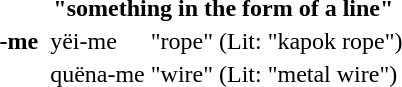<table>
<tr>
<th rowspan="4">-me</th>
<th colspan="3">"something in the form of a line"</th>
</tr>
<tr>
<td rowspan="2"><br></td>
<td>yëi-me</td>
<td colspan="2">"rope" (Lit: "kapok rope")</td>
</tr>
<tr>
<td>quëna-me</td>
<td colspan="2">"wire" (Lit: "metal wire")</td>
</tr>
</table>
